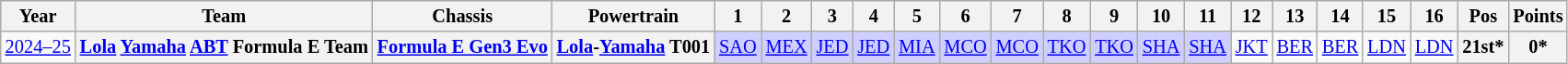<table class="wikitable" style="text-align:center; font-size:85%">
<tr>
<th>Year</th>
<th>Team</th>
<th>Chassis</th>
<th>Powertrain</th>
<th>1</th>
<th>2</th>
<th>3</th>
<th>4</th>
<th>5</th>
<th>6</th>
<th>7</th>
<th>8</th>
<th>9</th>
<th>10</th>
<th>11</th>
<th>12</th>
<th>13</th>
<th>14</th>
<th>15</th>
<th>16</th>
<th>Pos</th>
<th>Points</th>
</tr>
<tr>
<td nowrap><a href='#'>2024–25</a></td>
<th nowrap><a href='#'>Lola</a> <a href='#'>Yamaha</a> <a href='#'>ABT</a> Formula E Team</th>
<th nowrap><a href='#'>Formula E Gen3 Evo</a></th>
<th nowrap><a href='#'>Lola</a>-<a href='#'>Yamaha</a> T001</th>
<td style="background:#CFCFFF;"><a href='#'>SAO</a><br></td>
<td style="background:#CFCFFF;"><a href='#'>MEX</a><br></td>
<td style="background:#cfcfff;"><a href='#'>JED</a><br></td>
<td style="background:#cfcfff;"><a href='#'>JED</a><br></td>
<td style="background:#cfcfff;"><a href='#'>MIA</a><br></td>
<td style="background:#CFCFFF;"><a href='#'>MCO</a><br></td>
<td style="background:#CFCFFF;"><a href='#'>MCO</a><br></td>
<td style="background:#CFCFFF;"><a href='#'>TKO</a><br></td>
<td style="background:#CFCFFF;"><a href='#'>TKO</a><br></td>
<td style="background:#CFCFFF;"><a href='#'>SHA</a><br></td>
<td style="background:#CFCFFF;"><a href='#'>SHA</a><br></td>
<td style="background:#;"><a href='#'>JKT</a><br></td>
<td style="background:#;"><a href='#'>BER</a><br></td>
<td style="background:#;"><a href='#'>BER</a><br></td>
<td style="background:#;"><a href='#'>LDN</a><br></td>
<td style="background:#;"><a href='#'>LDN</a><br></td>
<th>21st*</th>
<th>0*</th>
</tr>
</table>
